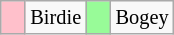<table class="wikitable" span = 50 style="font-size:85%">
<tr>
<td style="background: Pink;" width=10></td>
<td>Birdie</td>
<td style="background: PaleGreen;" width=10></td>
<td>Bogey</td>
</tr>
</table>
